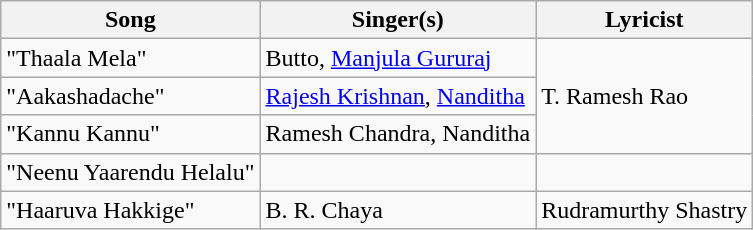<table class="wikitable sortable">
<tr>
<th>Song</th>
<th>Singer(s)</th>
<th>Lyricist</th>
</tr>
<tr>
<td>"Thaala Mela"</td>
<td>Butto, <a href='#'>Manjula Gururaj</a></td>
<td rowspan="3">T. Ramesh Rao</td>
</tr>
<tr>
<td>"Aakashadache"</td>
<td><a href='#'>Rajesh Krishnan</a>, <a href='#'>Nanditha</a></td>
</tr>
<tr>
<td>"Kannu Kannu"</td>
<td>Ramesh Chandra, Nanditha</td>
</tr>
<tr>
<td>"Neenu Yaarendu Helalu"</td>
<td></td>
<td></td>
</tr>
<tr>
<td>"Haaruva Hakkige"</td>
<td>B. R. Chaya</td>
<td>Rudramurthy Shastry</td>
</tr>
</table>
